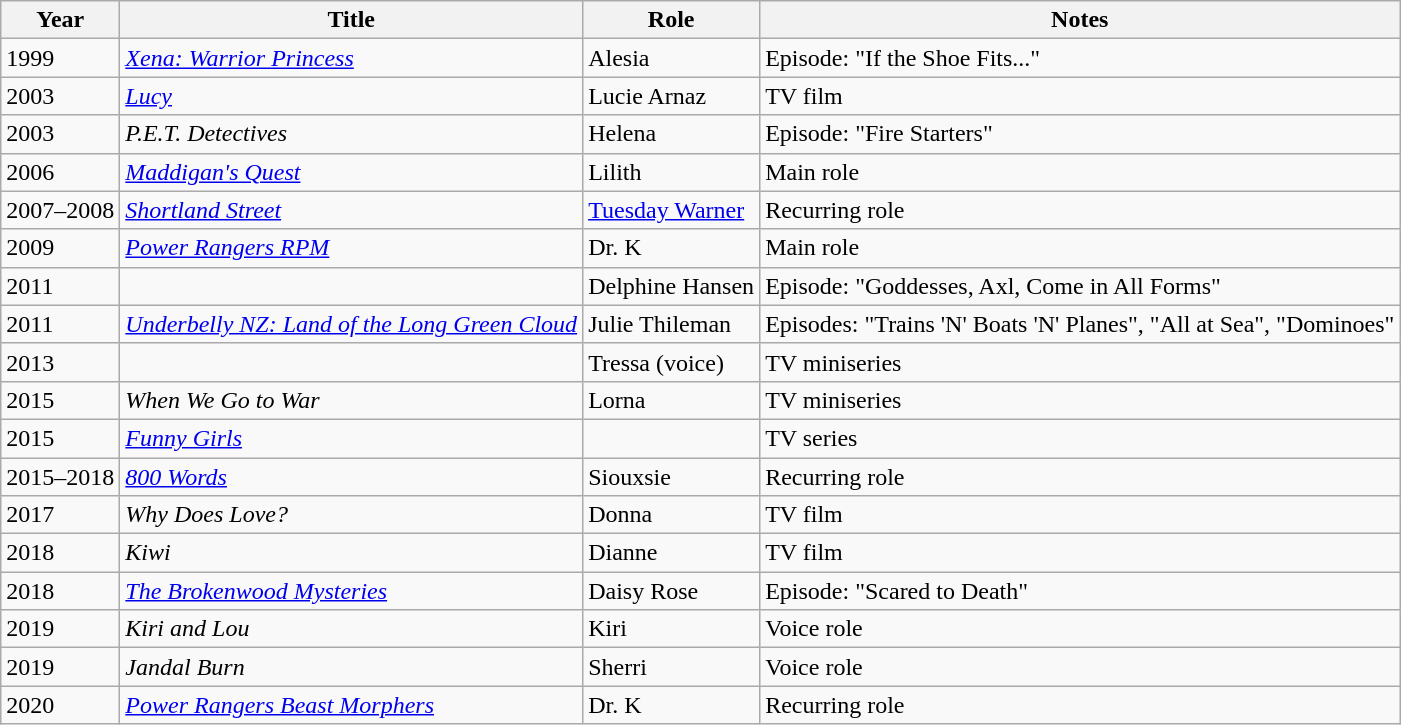<table class="wikitable sortable">
<tr>
<th>Year</th>
<th>Title</th>
<th>Role</th>
<th class="unsortable">Notes</th>
</tr>
<tr>
<td>1999</td>
<td><em><a href='#'>Xena: Warrior Princess</a></em></td>
<td>Alesia</td>
<td>Episode: "If the Shoe Fits..."</td>
</tr>
<tr>
<td>2003</td>
<td><em><a href='#'>Lucy</a></em></td>
<td>Lucie Arnaz</td>
<td>TV film</td>
</tr>
<tr>
<td>2003</td>
<td><em>P.E.T. Detectives</em></td>
<td>Helena</td>
<td>Episode: "Fire Starters"</td>
</tr>
<tr>
<td>2006</td>
<td><em><a href='#'>Maddigan's Quest</a></em></td>
<td>Lilith</td>
<td>Main role</td>
</tr>
<tr>
<td>2007–2008</td>
<td><em><a href='#'>Shortland Street</a></em></td>
<td><a href='#'>Tuesday Warner</a></td>
<td>Recurring role</td>
</tr>
<tr>
<td>2009</td>
<td><em><a href='#'>Power Rangers RPM</a></em></td>
<td>Dr. K</td>
<td>Main role</td>
</tr>
<tr>
<td>2011</td>
<td><em></em></td>
<td>Delphine Hansen</td>
<td>Episode: "Goddesses, Axl, Come in All Forms"</td>
</tr>
<tr>
<td>2011</td>
<td><em><a href='#'>Underbelly NZ: Land of the Long Green Cloud</a></em></td>
<td>Julie Thileman</td>
<td>Episodes: "Trains 'N' Boats 'N' Planes", "All at Sea", "Dominoes"</td>
</tr>
<tr>
<td>2013</td>
<td><em></em></td>
<td>Tressa (voice)</td>
<td>TV miniseries</td>
</tr>
<tr>
<td>2015</td>
<td><em>When We Go to War</em></td>
<td>Lorna</td>
<td>TV miniseries</td>
</tr>
<tr>
<td>2015</td>
<td><em><a href='#'>Funny Girls</a></em></td>
<td></td>
<td>TV series</td>
</tr>
<tr>
<td>2015–2018</td>
<td><em><a href='#'>800 Words</a></em></td>
<td>Siouxsie</td>
<td>Recurring role</td>
</tr>
<tr>
<td>2017</td>
<td><em>Why Does Love?</em></td>
<td>Donna</td>
<td>TV film</td>
</tr>
<tr>
<td>2018</td>
<td><em>Kiwi</em></td>
<td>Dianne</td>
<td>TV film</td>
</tr>
<tr>
<td>2018</td>
<td><em><a href='#'>The Brokenwood Mysteries</a></em></td>
<td>Daisy Rose</td>
<td>Episode: "Scared to Death"</td>
</tr>
<tr>
<td>2019</td>
<td><em>Kiri and Lou</em></td>
<td>Kiri</td>
<td>Voice role</td>
</tr>
<tr>
<td>2019</td>
<td><em>Jandal Burn</em></td>
<td>Sherri</td>
<td>Voice role</td>
</tr>
<tr>
<td>2020</td>
<td><em><a href='#'>Power Rangers Beast Morphers</a></em></td>
<td>Dr. K</td>
<td>Recurring role</td>
</tr>
</table>
